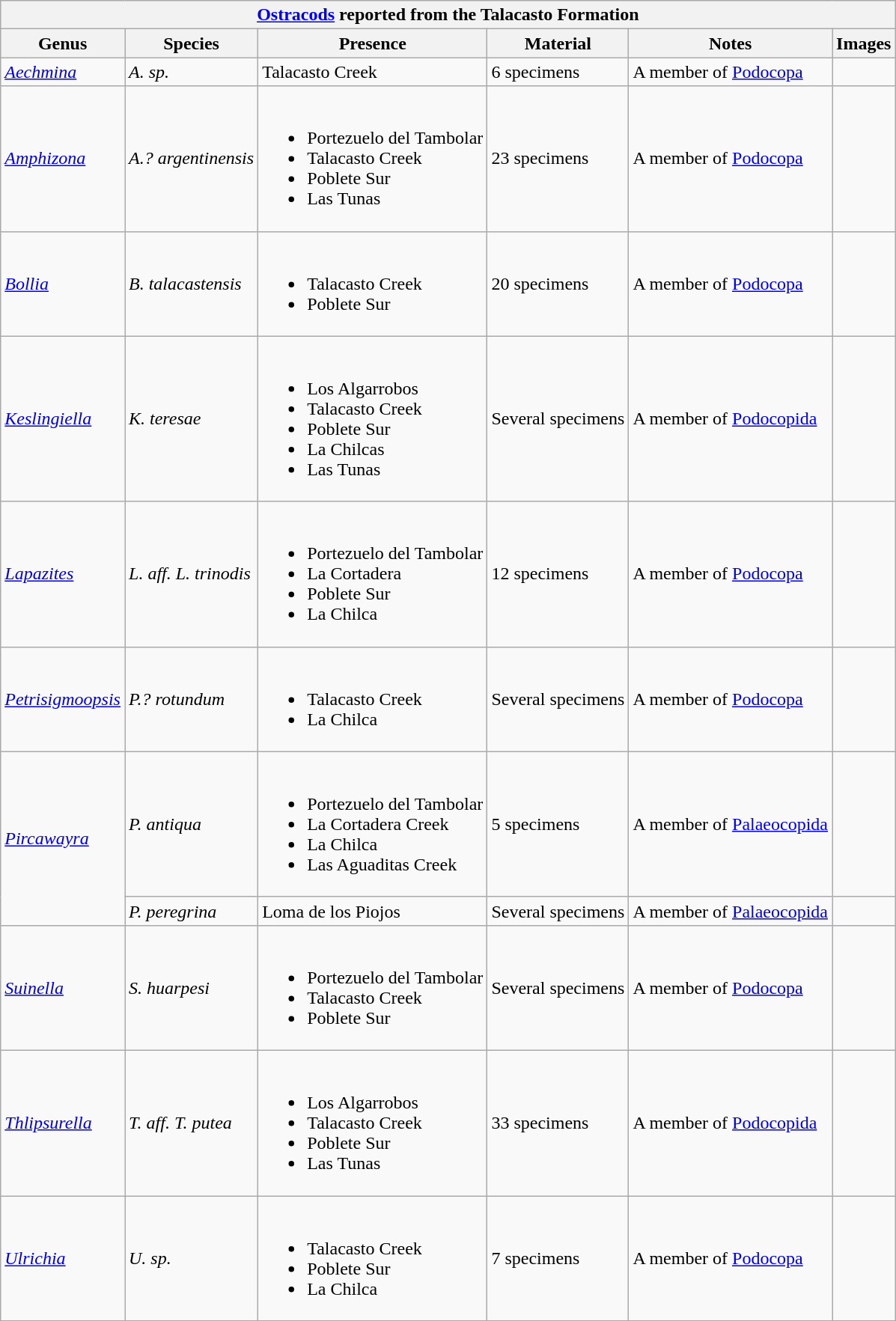<table class="wikitable" align="center">
<tr>
<th colspan="6" align="center"><strong><a href='#'>Ostracods</a> reported from the Talacasto Formation</strong></th>
</tr>
<tr>
<th>Genus</th>
<th>Species</th>
<th>Presence</th>
<th><strong>Material</strong></th>
<th>Notes</th>
<th>Images</th>
</tr>
<tr>
<td><em><a href='#'>Aechmina</a></em></td>
<td><em>A. sp.</em></td>
<td>Talacasto Creek</td>
<td>6 specimens</td>
<td>A member of <a href='#'>Podocopa</a></td>
<td></td>
</tr>
<tr>
<td><em><a href='#'>Amphizona</a></em></td>
<td><em>A.? argentinensis</em></td>
<td><br><ul><li>Portezuelo del Tambolar</li><li>Talacasto Creek</li><li>Poblete Sur</li><li>Las Tunas</li></ul></td>
<td>23 specimens</td>
<td>A member of <a href='#'>Podocopa</a></td>
<td></td>
</tr>
<tr>
<td><em><a href='#'>Bollia</a></em></td>
<td><em>B. talacastensis</em></td>
<td><br><ul><li>Talacasto Creek</li><li>Poblete Sur</li></ul></td>
<td>20 specimens</td>
<td>A member of <a href='#'>Podocopa</a></td>
<td></td>
</tr>
<tr>
<td><em><a href='#'>Keslingiella</a></em></td>
<td><em>K. teresae</em></td>
<td><br><ul><li>Los Algarrobos</li><li>Talacasto Creek</li><li>Poblete Sur</li><li>La Chilcas</li><li>Las Tunas</li></ul></td>
<td>Several specimens</td>
<td>A member of <a href='#'>Podocopida</a></td>
<td></td>
</tr>
<tr>
<td><em><a href='#'>Lapazites</a></em></td>
<td><em>L. aff. L. trinodis</em></td>
<td><br><ul><li>Portezuelo del Tambolar</li><li>La Cortadera</li><li>Poblete Sur</li><li>La Chilca</li></ul></td>
<td>12 specimens</td>
<td>A member of <a href='#'>Podocopa</a></td>
<td></td>
</tr>
<tr>
<td><em><a href='#'>Petrisigmoopsis</a></em></td>
<td><em>P.? rotundum</em></td>
<td><br><ul><li>Talacasto Creek</li><li>La Chilca</li></ul></td>
<td>Several specimens</td>
<td>A member of <a href='#'>Podocopa</a></td>
<td></td>
</tr>
<tr>
<td rowspan="2"><em><a href='#'>Pircawayra</a></em></td>
<td><em>P. antiqua</em></td>
<td><br><ul><li>Portezuelo del Tambolar</li><li>La Cortadera Creek</li><li>La Chilca</li><li>Las Aguaditas Creek</li></ul></td>
<td>5 specimens</td>
<td>A member of <a href='#'>Palaeocopida</a></td>
<td></td>
</tr>
<tr>
<td><em>P. peregrina</em></td>
<td>Loma de los Piojos</td>
<td>Several specimens</td>
<td>A member of <a href='#'>Palaeocopida</a></td>
<td></td>
</tr>
<tr>
<td><em><a href='#'>Suinella</a></em></td>
<td><em>S. huarpesi</em></td>
<td><br><ul><li>Portezuelo del Tambolar</li><li>Talacasto Creek</li><li>Poblete Sur</li></ul></td>
<td>Several specimens</td>
<td>A member of <a href='#'>Podocopa</a></td>
<td></td>
</tr>
<tr>
<td><em><a href='#'>Thlipsurella</a></em></td>
<td><em>T. aff. T. putea</em></td>
<td><br><ul><li>Los Algarrobos</li><li>Talacasto Creek</li><li>Poblete Sur</li><li>Las Tunas</li></ul></td>
<td>33 specimens</td>
<td>A member of <a href='#'>Podocopida</a></td>
<td></td>
</tr>
<tr>
<td><em><a href='#'>Ulrichia</a></em></td>
<td><em>U. sp.</em></td>
<td><br><ul><li>Talacasto Creek</li><li>Poblete Sur</li><li>La Chilca</li></ul></td>
<td>7 specimens</td>
<td>A member of <a href='#'>Podocopa</a></td>
<td></td>
</tr>
<tr>
</tr>
</table>
